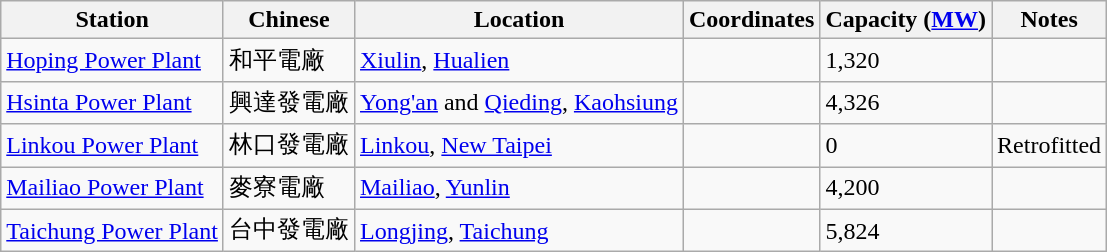<table class="wikitable sortable">
<tr>
<th>Station</th>
<th>Chinese</th>
<th>Location</th>
<th>Coordinates</th>
<th>Capacity (<a href='#'>MW</a>)</th>
<th>Notes</th>
</tr>
<tr>
<td><a href='#'>Hoping Power Plant</a></td>
<td>和平電廠</td>
<td><a href='#'>Xiulin</a>, <a href='#'>Hualien</a></td>
<td></td>
<td>1,320</td>
<td></td>
</tr>
<tr>
<td><a href='#'>Hsinta Power Plant</a></td>
<td>興達發電廠</td>
<td><a href='#'>Yong'an</a> and <a href='#'>Qieding</a>, <a href='#'>Kaohsiung</a></td>
<td></td>
<td>4,326</td>
<td></td>
</tr>
<tr>
<td><a href='#'>Linkou Power Plant</a></td>
<td>林口發電廠</td>
<td><a href='#'>Linkou</a>, <a href='#'>New Taipei</a></td>
<td></td>
<td>0</td>
<td>Retrofitted</td>
</tr>
<tr>
<td><a href='#'>Mailiao Power Plant</a></td>
<td>麥寮電廠</td>
<td><a href='#'>Mailiao</a>, <a href='#'>Yunlin</a></td>
<td></td>
<td>4,200</td>
<td></td>
</tr>
<tr>
<td><a href='#'>Taichung Power Plant</a></td>
<td>台中發電廠</td>
<td><a href='#'>Longjing</a>, <a href='#'>Taichung</a></td>
<td></td>
<td>5,824</td>
<td></td>
</tr>
</table>
